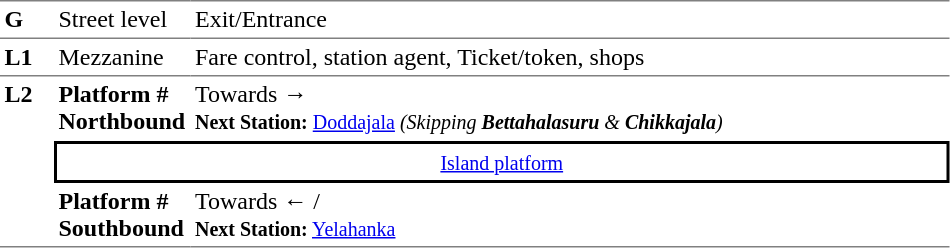<table border="0" cellspacing="0" cellpadding="3">
<tr>
<td width="30" valign="top" style="border-top:solid 1px gray;border-bottom:solid 1px gray;"><strong>G</strong></td>
<td width="85" valign="top" style="border-top:solid 1px gray;border-bottom:solid 1px gray;">Street level</td>
<td width="500" valign="top" style="border-top:solid 1px gray;border-bottom:solid 1px gray;">Exit/Entrance</td>
</tr>
<tr>
<td style="border-bottom:solid 1px gray;"><strong>L1</strong></td>
<td style="border-bottom:solid 1px gray;">Mezzanine</td>
<td style="border-bottom:solid 1px gray;">Fare control, station agent, Ticket/token, shops</td>
</tr>
<tr>
<td rowspan="3" width="30" valign="top" style="border-bottom:solid 1px gray;"><strong>L2</strong></td>
<td width="85" style="border-bottom:solid 1px white;"><span><strong>Platform #</strong><br><strong>Northbound</strong></span></td>
<td width="500" style="border-bottom:solid 1px white;">Towards → <br><small><strong>Next Station:</strong> <a href='#'>Doddajala</a> <em>(Skipping <strong>Bettahalasuru</strong> & <strong>Chikkajala</strong>)</em></small></td>
</tr>
<tr>
<td colspan="2" style="border-top:solid 2px black;border-right:solid 2px black;border-left:solid 2px black;border-bottom:solid 2px black;text-align:center;"><small><a href='#'>Island platform</a></small></td>
</tr>
<tr>
<td width="85" style="border-bottom:solid 1px gray;"><span><strong>Platform #</strong><br><strong>Southbound</strong></span></td>
<td width="500" style="border-bottom:solid 1px gray;">Towards ←  / <br><small><strong>Next Station:</strong> <a href='#'>Yelahanka</a></small></td>
</tr>
</table>
